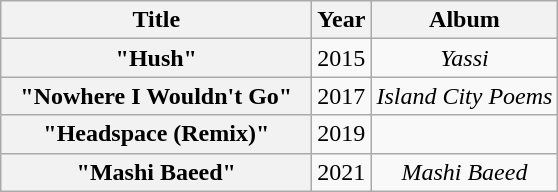<table class="wikitable plainrowheaders" style="text-align:center;">
<tr>
<th scope="col" rowspan="1" style="width:200px;">Title</th>
<th scope="col" rowspan="1">Year</th>
<th scope="col" rowspan="1">Album</th>
</tr>
<tr>
<th scope="row">"Hush" <br> </th>
<td>2015</td>
<td><em>Yassi</em></td>
</tr>
<tr>
<th scope="row">"Nowhere I Wouldn't Go" <br> </th>
<td>2017</td>
<td><em>Island City Poems</em></td>
</tr>
<tr>
<th scope="row">"Headspace (Remix)" <br> </th>
<td>2019</td>
<td></td>
</tr>
<tr>
<th scope="row">"Mashi Baeed" <br> </th>
<td>2021</td>
<td><em>Mashi Baeed</em></td>
</tr>
</table>
